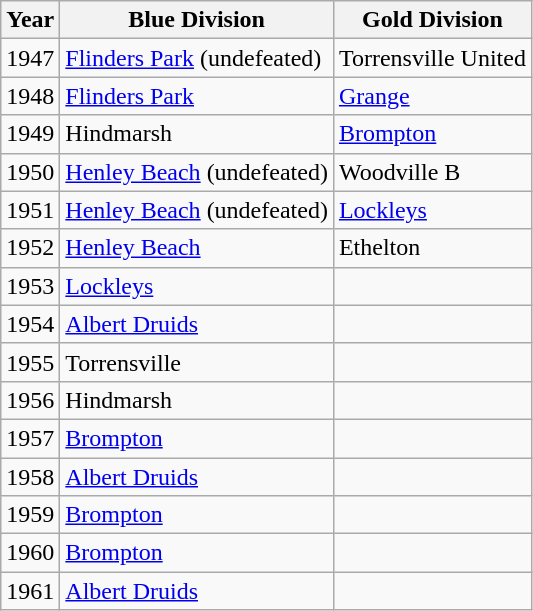<table class="wikitable">
<tr>
<th>Year</th>
<th>Blue Division</th>
<th>Gold Division</th>
</tr>
<tr>
<td>1947</td>
<td><a href='#'>Flinders Park</a> (undefeated)</td>
<td>Torrensville United</td>
</tr>
<tr>
<td>1948</td>
<td><a href='#'>Flinders Park</a></td>
<td><a href='#'>Grange</a></td>
</tr>
<tr>
<td>1949</td>
<td>Hindmarsh</td>
<td><a href='#'>Brompton</a></td>
</tr>
<tr>
<td>1950</td>
<td><a href='#'>Henley Beach</a> (undefeated)</td>
<td>Woodville B</td>
</tr>
<tr>
<td>1951</td>
<td><a href='#'>Henley Beach</a> (undefeated)</td>
<td><a href='#'>Lockleys</a></td>
</tr>
<tr>
<td>1952</td>
<td><a href='#'>Henley Beach</a></td>
<td>Ethelton</td>
</tr>
<tr>
<td>1953</td>
<td><a href='#'>Lockleys</a></td>
<td></td>
</tr>
<tr>
<td>1954</td>
<td><a href='#'>Albert Druids</a></td>
<td></td>
</tr>
<tr>
<td>1955</td>
<td>Torrensville</td>
<td></td>
</tr>
<tr>
<td>1956</td>
<td>Hindmarsh</td>
<td></td>
</tr>
<tr>
<td>1957</td>
<td><a href='#'>Brompton</a></td>
<td></td>
</tr>
<tr>
<td>1958</td>
<td><a href='#'>Albert Druids</a></td>
<td></td>
</tr>
<tr>
<td>1959</td>
<td><a href='#'>Brompton</a></td>
<td></td>
</tr>
<tr>
<td>1960</td>
<td><a href='#'>Brompton</a></td>
<td></td>
</tr>
<tr>
<td>1961</td>
<td><a href='#'>Albert Druids</a></td>
<td></td>
</tr>
</table>
